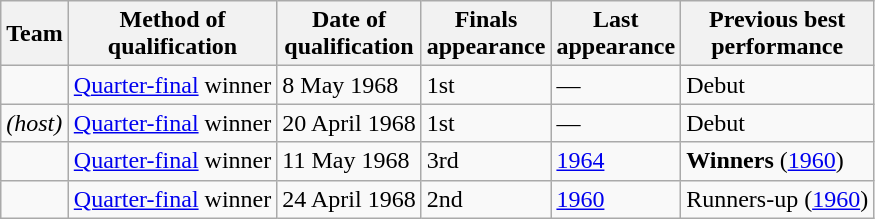<table class="wikitable sortable">
<tr>
<th>Team</th>
<th>Method of<br>qualification</th>
<th>Date of<br>qualification</th>
<th data-sort-type="number">Finals<br>appearance</th>
<th>Last<br>appearance</th>
<th>Previous best<br>performance</th>
</tr>
<tr>
<td style="white-space:nowrap"></td>
<td><a href='#'>Quarter-final</a> winner</td>
<td>8 May 1968</td>
<td>1st</td>
<td>—</td>
<td data-sort-value="99">Debut</td>
</tr>
<tr>
<td style="white-space:nowrap"> <em>(host)</em></td>
<td><a href='#'>Quarter-final</a> winner</td>
<td>20 April 1968</td>
<td>1st</td>
<td>—</td>
<td data-sort-value="99">Debut</td>
</tr>
<tr>
<td style="white-space:nowrap"></td>
<td><a href='#'>Quarter-final</a> winner</td>
<td>11 May 1968</td>
<td>3rd</td>
<td><a href='#'>1964</a></td>
<td data-sort-value="1"><strong>Winners</strong> (<a href='#'>1960</a>)</td>
</tr>
<tr>
<td style="white-space:nowrap"></td>
<td><a href='#'>Quarter-final</a> winner</td>
<td>24 April 1968</td>
<td>2nd</td>
<td><a href='#'>1960</a></td>
<td data-sort-value="2">Runners-up (<a href='#'>1960</a>)</td>
</tr>
</table>
